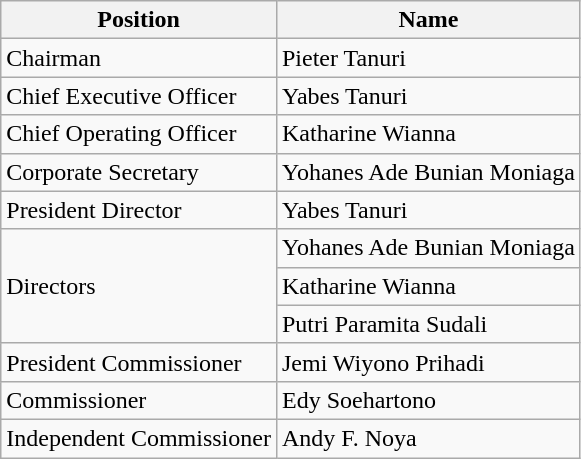<table class="wikitable">
<tr>
<th>Position</th>
<th>Name</th>
</tr>
<tr>
<td>Chairman</td>
<td>Pieter Tanuri</td>
</tr>
<tr>
<td>Chief Executive Officer</td>
<td>Yabes Tanuri</td>
</tr>
<tr>
<td>Chief Operating Officer</td>
<td>Katharine Wianna</td>
</tr>
<tr>
<td>Corporate Secretary</td>
<td>Yohanes Ade Bunian Moniaga</td>
</tr>
<tr>
<td>President Director</td>
<td>Yabes Tanuri</td>
</tr>
<tr>
<td rowspan="3">Directors</td>
<td>Yohanes Ade Bunian Moniaga</td>
</tr>
<tr>
<td>Katharine Wianna</td>
</tr>
<tr>
<td>Putri Paramita Sudali</td>
</tr>
<tr>
<td>President Commissioner</td>
<td>Jemi Wiyono Prihadi</td>
</tr>
<tr>
<td>Commissioner</td>
<td>Edy Soehartono</td>
</tr>
<tr>
<td>Independent Commissioner</td>
<td>Andy F. Noya</td>
</tr>
</table>
